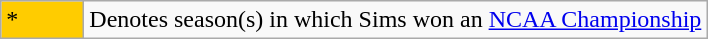<table class="wikitable">
<tr>
<td style="background:#ffcc00; width:3em;">*</td>
<td>Denotes season(s) in which Sims won an <a href='#'>NCAA Championship</a></td>
</tr>
</table>
